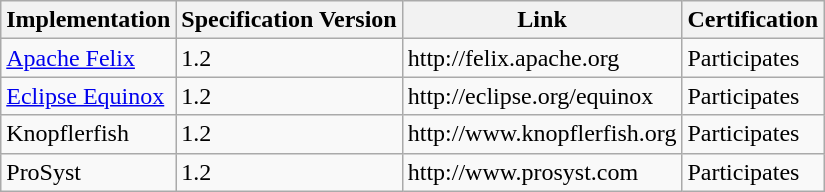<table class="wikitable sortable">
<tr>
<th>Implementation</th>
<th>Specification Version</th>
<th>Link</th>
<th>Certification</th>
</tr>
<tr>
<td><a href='#'>Apache Felix</a></td>
<td>1.2</td>
<td>http://felix.apache.org</td>
<td>Participates</td>
</tr>
<tr>
<td><a href='#'>Eclipse Equinox</a></td>
<td>1.2</td>
<td>http://eclipse.org/equinox</td>
<td>Participates</td>
</tr>
<tr>
<td>Knopflerfish</td>
<td>1.2</td>
<td>http://www.knopflerfish.org</td>
<td>Participates</td>
</tr>
<tr>
<td>ProSyst</td>
<td>1.2</td>
<td>http://www.prosyst.com</td>
<td>Participates</td>
</tr>
</table>
